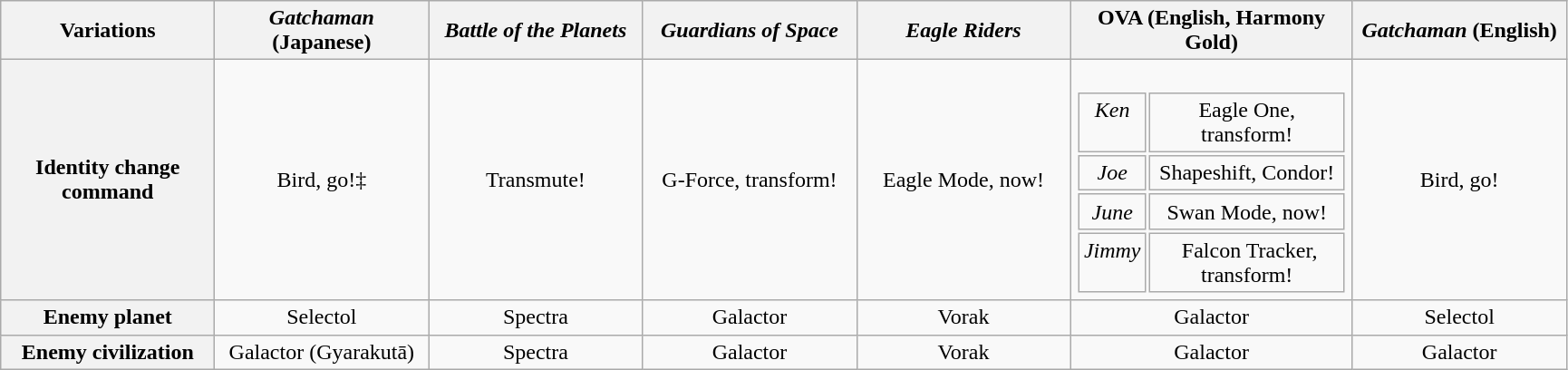<table class=wikitable style="text-align: center;">
<tr>
<th width=150>Variations</th>
<th width=150><em>Gatchaman</em> (Japanese)</th>
<th width=150><em>Battle of the Planets</em></th>
<th width=150><em>Guardians of Space</em></th>
<th width=150><em>Eagle Riders</em></th>
<th width=200>OVA (English, Harmony Gold)</th>
<th width=150><em>Gatchaman</em> (English)</th>
</tr>
<tr>
<th>Identity change command</th>
<td>Bird, go!‡</td>
<td>Transmute!</td>
<td>G-Force, transform!</td>
<td>Eagle Mode, now!</td>
<td><br><table border="0">
<tr valign="top">
<td><em>Ken</em></td>
<td>Eagle One, transform!</td>
</tr>
<tr valign="top">
<td><em>Joe</em></td>
<td>Shapeshift, Condor!</td>
</tr>
<tr valign="top">
<td><em>June</em></td>
<td>Swan Mode, now!</td>
</tr>
<tr valign="top">
<td><em>Jimmy</em></td>
<td> Falcon Tracker, transform!</td>
</tr>
</table>
</td>
<td>Bird, go!</td>
</tr>
<tr>
<th>Enemy planet</th>
<td>Selectol</td>
<td>Spectra</td>
<td>Galactor</td>
<td>Vorak</td>
<td>Galactor</td>
<td>Selectol</td>
</tr>
<tr>
<th>Enemy civilization</th>
<td>Galactor (Gyarakutā)</td>
<td>Spectra</td>
<td>Galactor</td>
<td>Vorak</td>
<td>Galactor</td>
<td>Galactor</td>
</tr>
</table>
